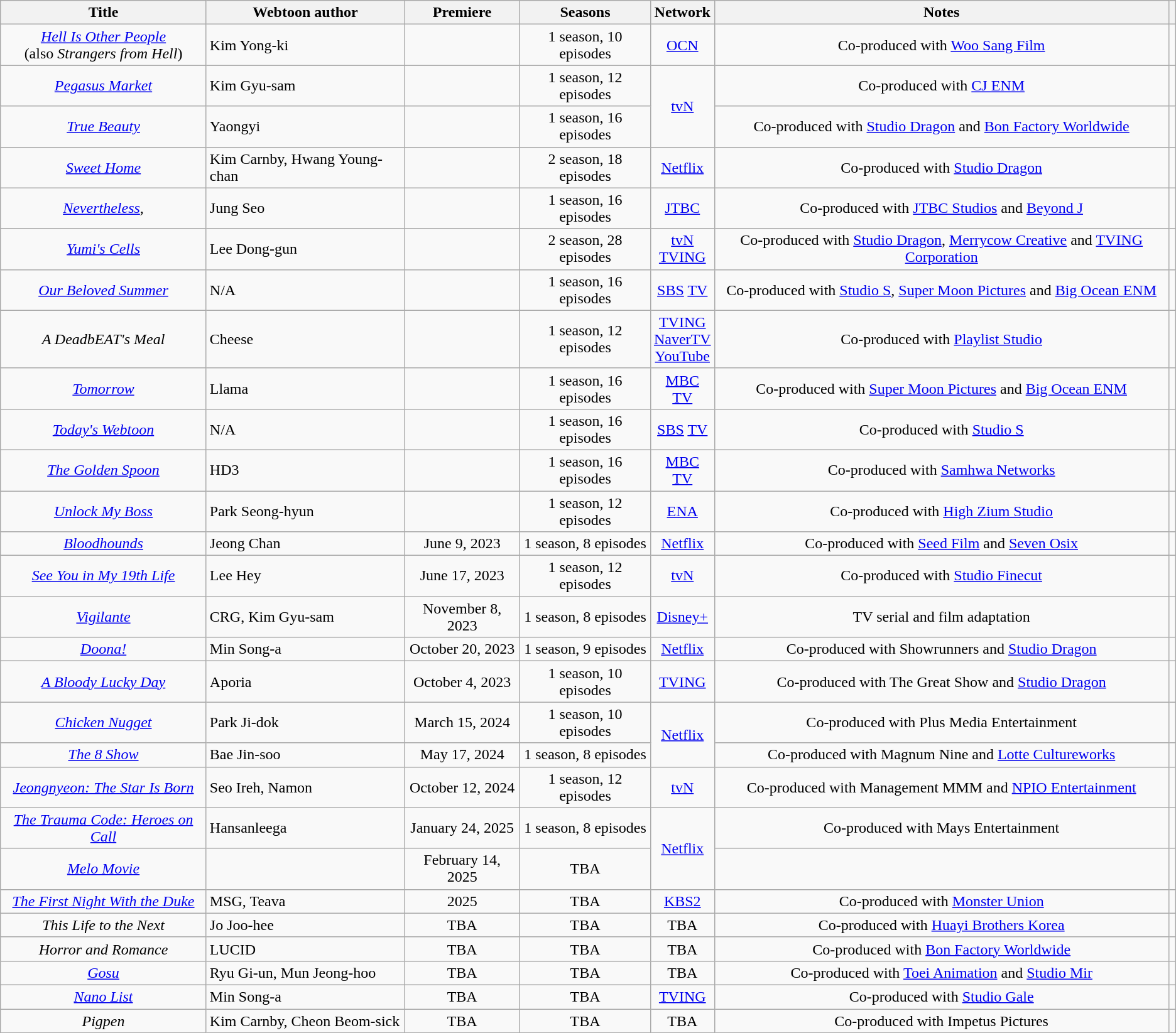<table class="wikitable sortable" style="text-align:center; margin=auto; ">
<tr>
<th>Title</th>
<th>Webtoon author</th>
<th>Premiere</th>
<th scope="col" class="unsortable">Seasons</th>
<th scope="col" class="unsortable">Network</th>
<th scope="col" class="unsortable">Notes</th>
<th scope="col" class="unsortable"></th>
</tr>
<tr>
<td><em><a href='#'>Hell Is Other People</a></em><br>(also <em>Strangers from Hell</em>)</td>
<td style="text-align:left;">Kim Yong-ki</td>
<td></td>
<td>1 season, 10 episodes</td>
<td><a href='#'>OCN</a></td>
<td>Co-produced with <a href='#'>Woo Sang Film</a></td>
<td></td>
</tr>
<tr>
<td><em><a href='#'>Pegasus Market</a></em></td>
<td style="text-align:left;">Kim Gyu-sam </td>
<td></td>
<td>1 season, 12 episodes</td>
<td rowspan="2"><a href='#'>tvN</a></td>
<td>Co-produced with <a href='#'>CJ ENM</a></td>
<td></td>
</tr>
<tr>
<td><em><a href='#'>True Beauty</a></em></td>
<td style="text-align:left;">Yaongyi</td>
<td></td>
<td>1 season, 16 episodes</td>
<td>Co-produced with <a href='#'>Studio Dragon</a> and <a href='#'>Bon Factory Worldwide</a></td>
<td></td>
</tr>
<tr>
<td><em><a href='#'>Sweet Home</a></em></td>
<td style="text-align:left;">Kim Carnby, Hwang Young-chan</td>
<td></td>
<td>2 season, 18 episodes</td>
<td><a href='#'>Netflix</a></td>
<td>Co-produced with <a href='#'>Studio Dragon</a></td>
<td></td>
</tr>
<tr>
<td><em><a href='#'>Nevertheless</a>,</em></td>
<td style="text-align:left;">Jung Seo</td>
<td></td>
<td>1 season, 16 episodes</td>
<td><a href='#'>JTBC</a></td>
<td>Co-produced with <a href='#'>JTBC Studios</a> and <a href='#'>Beyond J</a></td>
<td></td>
</tr>
<tr>
<td><em><a href='#'>Yumi's Cells</a></em></td>
<td style="text-align:left;">Lee Dong-gun</td>
<td></td>
<td>2 season, 28 episodes</td>
<td><a href='#'>tvN</a><br><a href='#'>TVING</a></td>
<td>Co-produced with <a href='#'>Studio Dragon</a>, <a href='#'>Merrycow Creative</a> and <a href='#'>TVING Corporation</a></td>
<td></td>
</tr>
<tr>
<td><em><a href='#'>Our Beloved Summer</a></em></td>
<td style="text-align:left;">N/A</td>
<td></td>
<td>1 season, 16 episodes</td>
<td><a href='#'>SBS</a> <a href='#'>TV</a></td>
<td>Co-produced with <a href='#'>Studio S</a>, <a href='#'>Super Moon Pictures</a> and <a href='#'>Big Ocean ENM</a></td>
<td></td>
</tr>
<tr>
<td><em>A DeadbEAT's Meal</em></td>
<td style="text-align:left;">Cheese</td>
<td></td>
<td>1 season, 12 episodes</td>
<td><a href='#'>TVING</a><br><a href='#'>NaverTV</a><br><a href='#'>YouTube</a></td>
<td>Co-produced with <a href='#'>Playlist Studio</a></td>
<td></td>
</tr>
<tr>
<td><em><a href='#'>Tomorrow</a></em></td>
<td style="text-align:left;">Llama</td>
<td></td>
<td>1 season, 16 episodes</td>
<td><a href='#'>MBC</a> <a href='#'>TV</a></td>
<td>Co-produced with <a href='#'>Super Moon Pictures</a> and <a href='#'>Big Ocean ENM</a></td>
<td></td>
</tr>
<tr>
<td><em><a href='#'>Today's Webtoon</a></em></td>
<td style="text-align:left;">N/A</td>
<td></td>
<td>1 season, 16 episodes</td>
<td><a href='#'>SBS</a> <a href='#'>TV</a></td>
<td>Co-produced with <a href='#'>Studio S</a></td>
<td></td>
</tr>
<tr>
<td><em><a href='#'>The Golden Spoon</a></em></td>
<td style="text-align:left;">HD3</td>
<td></td>
<td>1 season, 16 episodes</td>
<td><a href='#'>MBC</a> <a href='#'>TV</a></td>
<td>Co-produced with <a href='#'>Samhwa Networks</a></td>
<td></td>
</tr>
<tr>
<td><em><a href='#'>Unlock My Boss</a></em></td>
<td style="text-align:left;">Park Seong-hyun</td>
<td></td>
<td>1 season, 12 episodes</td>
<td><a href='#'>ENA</a></td>
<td>Co-produced with <a href='#'>High Zium Studio</a></td>
<td></td>
</tr>
<tr>
<td><em><a href='#'>Bloodhounds</a></em></td>
<td style="text-align:left;">Jeong Chan</td>
<td>June 9, 2023</td>
<td>1 season, 8 episodes</td>
<td><a href='#'>Netflix</a></td>
<td>Co-produced with <a href='#'>Seed Film</a> and <a href='#'>Seven Osix</a></td>
<td></td>
</tr>
<tr>
<td><em><a href='#'>See You in My 19th Life</a></em></td>
<td style="text-align:left;">Lee Hey</td>
<td>June 17, 2023</td>
<td>1 season, 12 episodes</td>
<td><a href='#'>tvN</a></td>
<td>Co-produced with <a href='#'>Studio Finecut</a></td>
<td></td>
</tr>
<tr spoon>
<td><em><a href='#'>Vigilante</a></em></td>
<td style="text-align:left;">CRG, Kim Gyu-sam</td>
<td>November 8, 2023</td>
<td>1 season, 8 episodes</td>
<td><a href='#'>Disney+</a></td>
<td>TV serial and film adaptation</td>
<td></td>
</tr>
<tr>
<td><em><a href='#'>Doona!</a></em></td>
<td style="text-align:left;">Min Song-a</td>
<td>October 20, 2023</td>
<td>1 season, 9 episodes</td>
<td><a href='#'>Netflix</a></td>
<td>Co-produced with Showrunners and <a href='#'>Studio Dragon</a></td>
<td></td>
</tr>
<tr>
<td><em><a href='#'>A Bloody Lucky Day</a></em></td>
<td style="text-align:left;">Aporia</td>
<td>October 4, 2023</td>
<td>1 season, 10 episodes</td>
<td><a href='#'>TVING</a></td>
<td>Co-produced with The Great Show and <a href='#'>Studio Dragon</a></td>
<td></td>
</tr>
<tr>
<td><em><a href='#'>Chicken Nugget</a></em></td>
<td style="text-align:left;">Park Ji-dok</td>
<td>March 15, 2024</td>
<td>1 season, 10 episodes</td>
<td rowspan="2"><a href='#'>Netflix</a></td>
<td>Co-produced with Plus Media Entertainment</td>
<td></td>
</tr>
<tr>
<td><em><a href='#'>The 8 Show</a></em></td>
<td style="text-align:left;">Bae Jin-soo</td>
<td>May 17, 2024</td>
<td>1 season, 8 episodes</td>
<td>Co-produced with Magnum Nine and <a href='#'>Lotte Cultureworks</a></td>
<td></td>
</tr>
<tr>
<td><em><a href='#'>Jeongnyeon: The Star Is Born</a></em></td>
<td style="text-align:left;">Seo Ireh, Namon</td>
<td>October 12, 2024</td>
<td>1 season, 12 episodes</td>
<td><a href='#'>tvN</a></td>
<td>Co-produced with Management MMM and <a href='#'>NPIO Entertainment</a></td>
<td></td>
</tr>
<tr>
<td><em><a href='#'>The Trauma Code: Heroes on Call</a></em></td>
<td style="text-align:left;">Hansanleega</td>
<td>January 24, 2025</td>
<td>1 season, 8 episodes</td>
<td rowspan="2"><a href='#'>Netflix</a></td>
<td>Co-produced with Mays Entertainment</td>
<td></td>
</tr>
<tr>
<td><em><a href='#'>Melo Movie</a></em></td>
<td></td>
<td>February 14, 2025</td>
<td>TBA</td>
<td></td>
<td style="text-align:center"></td>
</tr>
<tr>
<td><em><a href='#'>The First Night With the Duke</a></em></td>
<td style="text-align:left;">MSG, Teava</td>
<td>2025</td>
<td>TBA</td>
<td><a href='#'>KBS2</a></td>
<td>Co-produced with <a href='#'>Monster Union</a></td>
<td></td>
</tr>
<tr>
<td><em>This Life to the Next</em></td>
<td style="text-align:left;">Jo Joo-hee</td>
<td>TBA</td>
<td>TBA</td>
<td>TBA</td>
<td>Co-produced with <a href='#'>Huayi Brothers Korea</a></td>
<td></td>
</tr>
<tr>
<td><em>Horror and Romance</em></td>
<td style="text-align:left;">LUCID</td>
<td>TBA</td>
<td>TBA</td>
<td>TBA</td>
<td>Co-produced with <a href='#'>Bon Factory Worldwide</a></td>
<td></td>
</tr>
<tr>
<td><em><a href='#'>Gosu</a></em></td>
<td style="text-align:left;">Ryu Gi-un, Mun Jeong-hoo</td>
<td>TBA</td>
<td>TBA</td>
<td>TBA</td>
<td>Co-produced with <a href='#'>Toei Animation</a> and <a href='#'>Studio Mir</a></td>
<td></td>
</tr>
<tr>
<td><em><a href='#'>Nano List</a></em></td>
<td style="text-align:left;">Min Song-a</td>
<td>TBA</td>
<td>TBA</td>
<td><a href='#'>TVING</a></td>
<td>Co-produced with <a href='#'>Studio Gale</a></td>
<td></td>
</tr>
<tr>
<td><em>Pigpen</em></td>
<td style="text-align:left;">Kim Carnby, Cheon Beom-sick</td>
<td>TBA</td>
<td>TBA</td>
<td>TBA</td>
<td>Co-produced with Impetus Pictures</td>
<td style="text-align:center"></td>
</tr>
</table>
